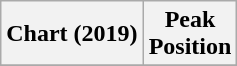<table class="wikitable plainrowheaders" style="text-align:center;">
<tr>
<th>Chart (2019)</th>
<th>Peak<br>Position</th>
</tr>
<tr>
</tr>
</table>
